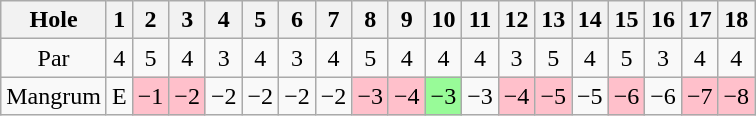<table class="wikitable" style="text-align:center">
<tr>
<th>Hole</th>
<th>1</th>
<th>2</th>
<th>3</th>
<th>4</th>
<th>5</th>
<th>6</th>
<th>7</th>
<th>8</th>
<th>9</th>
<th>10</th>
<th>11</th>
<th>12</th>
<th>13</th>
<th>14</th>
<th>15</th>
<th>16</th>
<th>17</th>
<th>18</th>
</tr>
<tr>
<td>Par</td>
<td>4</td>
<td>5</td>
<td>4</td>
<td>3</td>
<td>4</td>
<td>3</td>
<td>4</td>
<td>5</td>
<td>4</td>
<td>4</td>
<td>4</td>
<td>3</td>
<td>5</td>
<td>4</td>
<td>5</td>
<td>3</td>
<td>4</td>
<td>4</td>
</tr>
<tr>
<td align=left> Mangrum</td>
<td>E</td>
<td style="background: Pink;">−1</td>
<td style="background: Pink;">−2</td>
<td>−2</td>
<td>−2</td>
<td>−2</td>
<td>−2</td>
<td style="background: Pink;">−3</td>
<td style="background: Pink;">−4</td>
<td style="background: PaleGreen;">−3</td>
<td>−3</td>
<td style="background: Pink;">−4</td>
<td style="background: Pink;">−5</td>
<td>−5</td>
<td style="background: Pink;">−6</td>
<td>−6</td>
<td style="background: Pink;">−7</td>
<td style="background: Pink;">−8</td>
</tr>
</table>
